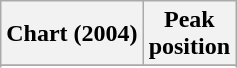<table class="wikitable sortable plainrowheaders" style="text-align:center">
<tr>
<th>Chart (2004)</th>
<th>Peak<br>position</th>
</tr>
<tr>
</tr>
<tr>
</tr>
<tr>
</tr>
</table>
